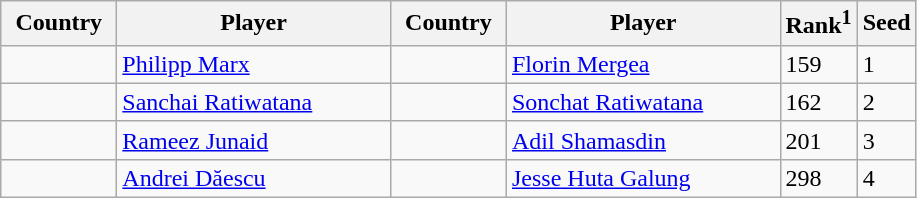<table class="sortable wikitable">
<tr>
<th width="70">Country</th>
<th width="175">Player</th>
<th width="70">Country</th>
<th width="175">Player</th>
<th>Rank<sup>1</sup></th>
<th>Seed</th>
</tr>
<tr>
<td></td>
<td><a href='#'>Philipp Marx</a></td>
<td></td>
<td><a href='#'>Florin Mergea</a></td>
<td>159</td>
<td>1</td>
</tr>
<tr>
<td></td>
<td><a href='#'>Sanchai Ratiwatana</a></td>
<td></td>
<td><a href='#'>Sonchat Ratiwatana</a></td>
<td>162</td>
<td>2</td>
</tr>
<tr>
<td></td>
<td><a href='#'>Rameez Junaid</a></td>
<td></td>
<td><a href='#'>Adil Shamasdin</a></td>
<td>201</td>
<td>3</td>
</tr>
<tr>
<td></td>
<td><a href='#'>Andrei Dăescu</a></td>
<td></td>
<td><a href='#'>Jesse Huta Galung</a></td>
<td>298</td>
<td>4</td>
</tr>
</table>
